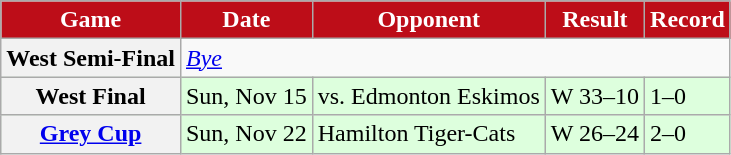<table class="wikitable sortable">
<tr>
<th style="background:#bd0d18;color:#FFFFFF;">Game</th>
<th style="background:#bd0d18;color:#FFFFFF;">Date</th>
<th style="background:#bd0d18;color:#FFFFFF;">Opponent</th>
<th style="background:#bd0d18;color:#FFFFFF;">Result</th>
<th style="background:#bd0d18;color:#FFFFFF;">Record</th>
</tr>
<tr>
<th>West Semi-Final</th>
<td colspan=7><em><a href='#'>Bye</a></em></td>
</tr>
<tr style="background:#ddffdd">
<th>West Final</th>
<td>Sun, Nov 15</td>
<td>vs. Edmonton Eskimos</td>
<td>W 33–10</td>
<td>1–0</td>
</tr>
<tr style="background:#ddffdd">
<th><a href='#'>Grey Cup</a></th>
<td>Sun, Nov 22</td>
<td>Hamilton Tiger-Cats</td>
<td>W 26–24</td>
<td>2–0</td>
</tr>
</table>
